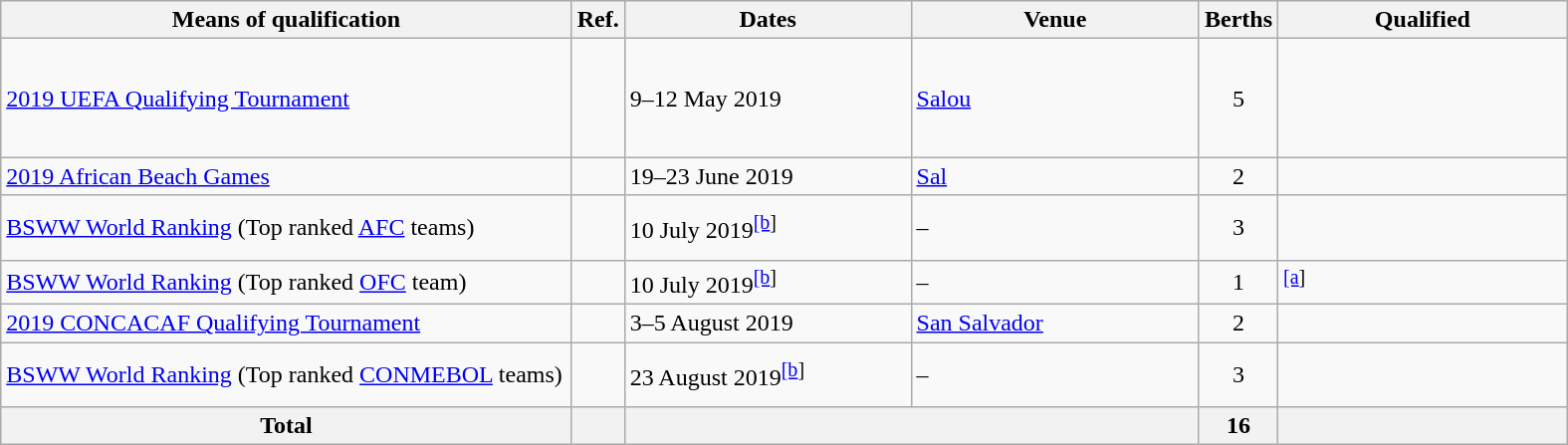<table class="wikitable" width=1050>
<tr>
<th width=40%>Means of qualification</th>
<th>Ref.</th>
<th width=20%>Dates</th>
<th width=20%>Venue</th>
<th>Berths</th>
<th width=20%>Qualified</th>
</tr>
<tr>
<td><a href='#'>2019 UEFA Qualifying Tournament</a></td>
<td></td>
<td>9–12 May 2019</td>
<td> <a href='#'>Salou</a></td>
<td align=center>5</td>
<td><br><br><br><br></td>
</tr>
<tr>
<td><a href='#'>2019 African Beach Games</a></td>
<td></td>
<td>19–23 June 2019</td>
<td> <a href='#'>Sal</a></td>
<td align=center>2</td>
<td><br></td>
</tr>
<tr>
<td><a href='#'>BSWW World Ranking</a> (Top ranked <a href='#'>AFC</a> teams)</td>
<td></td>
<td>10 July 2019<sup><a href='#'>[b</a>]</sup></td>
<td>–</td>
<td align=center>3</td>
<td><br><br></td>
</tr>
<tr>
<td><a href='#'>BSWW World Ranking</a> (Top ranked <a href='#'>OFC</a> team)</td>
<td></td>
<td>10 July 2019<sup><a href='#'>[b</a>]</sup></td>
<td>–</td>
<td align=center>1</td>
<td><sup><a href='#'>[a</a>]</sup></td>
</tr>
<tr>
<td><a href='#'>2019 CONCACAF Qualifying Tournament</a></td>
<td></td>
<td>3–5 August 2019</td>
<td> <a href='#'>San Salvador</a></td>
<td align=center>2</td>
<td><br></td>
</tr>
<tr>
<td><a href='#'>BSWW World Ranking</a> (Top ranked <a href='#'>CONMEBOL</a> teams)</td>
<td></td>
<td>23 August 2019<sup><a href='#'>[b</a>]</sup></td>
<td>–</td>
<td align=center>3</td>
<td><br><br></td>
</tr>
<tr>
<th>Total</th>
<th></th>
<th colspan=2> </th>
<th>16</th>
<th></th>
</tr>
</table>
